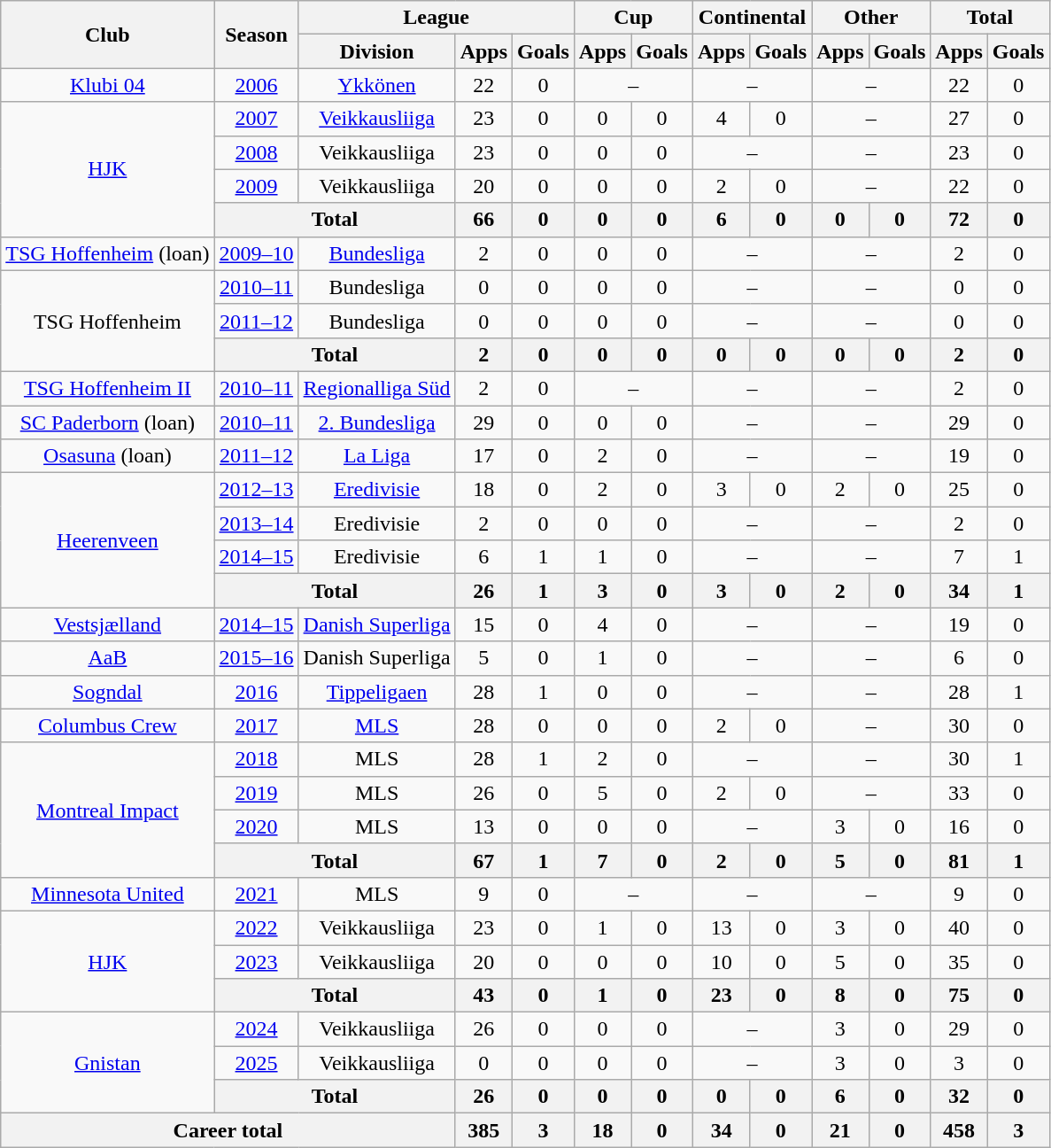<table class="wikitable" style="text-align: center;">
<tr>
<th rowspan=2>Club</th>
<th rowspan=2>Season</th>
<th colspan=3>League</th>
<th colspan=2>Cup</th>
<th colspan=2>Continental</th>
<th colspan=2>Other</th>
<th colspan=2>Total</th>
</tr>
<tr>
<th>Division</th>
<th>Apps</th>
<th>Goals</th>
<th>Apps</th>
<th>Goals</th>
<th>Apps</th>
<th>Goals</th>
<th>Apps</th>
<th>Goals</th>
<th>Apps</th>
<th>Goals</th>
</tr>
<tr>
<td><a href='#'>Klubi 04</a></td>
<td><a href='#'>2006</a></td>
<td><a href='#'>Ykkönen</a></td>
<td>22</td>
<td>0</td>
<td colspan=2>–</td>
<td colspan=2>–</td>
<td colspan=2>–</td>
<td>22</td>
<td>0</td>
</tr>
<tr>
<td rowspan=4><a href='#'>HJK</a></td>
<td><a href='#'>2007</a></td>
<td><a href='#'>Veikkausliiga</a></td>
<td>23</td>
<td>0</td>
<td>0</td>
<td>0</td>
<td>4</td>
<td>0</td>
<td colspan=2>–</td>
<td>27</td>
<td>0</td>
</tr>
<tr>
<td><a href='#'>2008</a></td>
<td>Veikkausliiga</td>
<td>23</td>
<td>0</td>
<td>0</td>
<td>0</td>
<td colspan=2>–</td>
<td colspan=2>–</td>
<td>23</td>
<td>0</td>
</tr>
<tr>
<td><a href='#'>2009</a></td>
<td>Veikkausliiga</td>
<td>20</td>
<td>0</td>
<td>0</td>
<td>0</td>
<td>2</td>
<td>0</td>
<td colspan=2>–</td>
<td>22</td>
<td>0</td>
</tr>
<tr>
<th colspan=2>Total</th>
<th>66</th>
<th>0</th>
<th>0</th>
<th>0</th>
<th>6</th>
<th>0</th>
<th>0</th>
<th>0</th>
<th>72</th>
<th>0</th>
</tr>
<tr>
<td><a href='#'>TSG Hoffenheim</a> (loan)</td>
<td><a href='#'>2009–10</a></td>
<td><a href='#'>Bundesliga</a></td>
<td>2</td>
<td>0</td>
<td>0</td>
<td>0</td>
<td colspan=2>–</td>
<td colspan=2>–</td>
<td>2</td>
<td>0</td>
</tr>
<tr>
<td rowspan=3>TSG Hoffenheim</td>
<td><a href='#'>2010–11</a></td>
<td>Bundesliga</td>
<td>0</td>
<td>0</td>
<td>0</td>
<td>0</td>
<td colspan=2>–</td>
<td colspan=2>–</td>
<td>0</td>
<td>0</td>
</tr>
<tr>
<td><a href='#'>2011–12</a></td>
<td>Bundesliga</td>
<td>0</td>
<td>0</td>
<td>0</td>
<td>0</td>
<td colspan=2>–</td>
<td colspan=2>–</td>
<td>0</td>
<td>0</td>
</tr>
<tr>
<th colspan=2>Total</th>
<th>2</th>
<th>0</th>
<th>0</th>
<th>0</th>
<th>0</th>
<th>0</th>
<th>0</th>
<th>0</th>
<th>2</th>
<th>0</th>
</tr>
<tr>
<td><a href='#'>TSG Hoffenheim II</a></td>
<td><a href='#'>2010–11</a></td>
<td><a href='#'>Regionalliga Süd</a></td>
<td>2</td>
<td>0</td>
<td colspan=2>–</td>
<td colspan=2>–</td>
<td colspan=2>–</td>
<td>2</td>
<td>0</td>
</tr>
<tr>
<td><a href='#'>SC Paderborn</a> (loan)</td>
<td><a href='#'>2010–11</a></td>
<td><a href='#'>2. Bundesliga</a></td>
<td>29</td>
<td>0</td>
<td>0</td>
<td>0</td>
<td colspan=2>–</td>
<td colspan=2>–</td>
<td>29</td>
<td>0</td>
</tr>
<tr>
<td><a href='#'>Osasuna</a> (loan)</td>
<td><a href='#'>2011–12</a></td>
<td><a href='#'>La Liga</a></td>
<td>17</td>
<td>0</td>
<td>2</td>
<td>0</td>
<td colspan=2>–</td>
<td colspan=2>–</td>
<td>19</td>
<td>0</td>
</tr>
<tr>
<td rowspan=4><a href='#'>Heerenveen</a></td>
<td><a href='#'>2012–13</a></td>
<td><a href='#'>Eredivisie</a></td>
<td>18</td>
<td>0</td>
<td>2</td>
<td>0</td>
<td>3</td>
<td>0</td>
<td>2</td>
<td>0</td>
<td>25</td>
<td>0</td>
</tr>
<tr>
<td><a href='#'>2013–14</a></td>
<td>Eredivisie</td>
<td>2</td>
<td>0</td>
<td>0</td>
<td>0</td>
<td colspan=2>–</td>
<td colspan=2>–</td>
<td>2</td>
<td>0</td>
</tr>
<tr>
<td><a href='#'>2014–15</a></td>
<td>Eredivisie</td>
<td>6</td>
<td>1</td>
<td>1</td>
<td>0</td>
<td colspan=2>–</td>
<td colspan=2>–</td>
<td>7</td>
<td>1</td>
</tr>
<tr>
<th colspan=2>Total</th>
<th>26</th>
<th>1</th>
<th>3</th>
<th>0</th>
<th>3</th>
<th>0</th>
<th>2</th>
<th>0</th>
<th>34</th>
<th>1</th>
</tr>
<tr>
<td><a href='#'>Vestsjælland</a></td>
<td><a href='#'>2014–15</a></td>
<td><a href='#'>Danish Superliga</a></td>
<td>15</td>
<td>0</td>
<td>4</td>
<td>0</td>
<td colspan=2>–</td>
<td colspan=2>–</td>
<td>19</td>
<td>0</td>
</tr>
<tr>
<td><a href='#'>AaB</a></td>
<td><a href='#'>2015–16</a></td>
<td>Danish Superliga</td>
<td>5</td>
<td>0</td>
<td>1</td>
<td>0</td>
<td colspan=2>–</td>
<td colspan=2>–</td>
<td>6</td>
<td>0</td>
</tr>
<tr>
<td><a href='#'>Sogndal</a></td>
<td><a href='#'>2016</a></td>
<td><a href='#'>Tippeligaen</a></td>
<td>28</td>
<td>1</td>
<td>0</td>
<td>0</td>
<td colspan=2>–</td>
<td colspan=2>–</td>
<td>28</td>
<td>1</td>
</tr>
<tr>
<td><a href='#'>Columbus Crew</a></td>
<td><a href='#'>2017</a></td>
<td><a href='#'>MLS</a></td>
<td>28</td>
<td>0</td>
<td>0</td>
<td>0</td>
<td>2</td>
<td>0</td>
<td colspan=2>–</td>
<td>30</td>
<td>0</td>
</tr>
<tr>
<td rowspan="4"><a href='#'>Montreal Impact</a></td>
<td><a href='#'>2018</a></td>
<td>MLS</td>
<td>28</td>
<td>1</td>
<td>2</td>
<td>0</td>
<td colspan=2>–</td>
<td colspan=2>–</td>
<td>30</td>
<td>1</td>
</tr>
<tr>
<td><a href='#'>2019</a></td>
<td>MLS</td>
<td>26</td>
<td>0</td>
<td>5</td>
<td>0</td>
<td>2</td>
<td>0</td>
<td colspan=2>–</td>
<td>33</td>
<td>0</td>
</tr>
<tr>
<td><a href='#'>2020</a></td>
<td>MLS</td>
<td>13</td>
<td>0</td>
<td>0</td>
<td>0</td>
<td colspan=2>–</td>
<td>3</td>
<td>0</td>
<td>16</td>
<td>0</td>
</tr>
<tr>
<th colspan=2>Total</th>
<th>67</th>
<th>1</th>
<th>7</th>
<th>0</th>
<th>2</th>
<th>0</th>
<th>5</th>
<th>0</th>
<th>81</th>
<th>1</th>
</tr>
<tr>
<td><a href='#'>Minnesota United</a></td>
<td><a href='#'>2021</a></td>
<td>MLS</td>
<td>9</td>
<td>0</td>
<td colspan=2>–</td>
<td colspan=2>–</td>
<td colspan=2>–</td>
<td>9</td>
<td>0</td>
</tr>
<tr>
<td rowspan="3"><a href='#'>HJK</a></td>
<td><a href='#'>2022</a></td>
<td>Veikkausliiga</td>
<td>23</td>
<td>0</td>
<td>1</td>
<td>0</td>
<td>13</td>
<td>0</td>
<td>3</td>
<td>0</td>
<td>40</td>
<td>0</td>
</tr>
<tr>
<td><a href='#'>2023</a></td>
<td>Veikkausliiga</td>
<td>20</td>
<td>0</td>
<td>0</td>
<td>0</td>
<td>10</td>
<td>0</td>
<td>5</td>
<td>0</td>
<td>35</td>
<td>0</td>
</tr>
<tr>
<th colspan=2>Total</th>
<th>43</th>
<th>0</th>
<th>1</th>
<th>0</th>
<th>23</th>
<th>0</th>
<th>8</th>
<th>0</th>
<th>75</th>
<th>0</th>
</tr>
<tr>
<td rowspan=3><a href='#'>Gnistan</a></td>
<td><a href='#'>2024</a></td>
<td>Veikkausliiga</td>
<td>26</td>
<td>0</td>
<td>0</td>
<td>0</td>
<td colspan="2">–</td>
<td>3</td>
<td>0</td>
<td>29</td>
<td>0</td>
</tr>
<tr>
<td><a href='#'>2025</a></td>
<td>Veikkausliiga</td>
<td>0</td>
<td>0</td>
<td>0</td>
<td>0</td>
<td colspan=2>–</td>
<td>3</td>
<td>0</td>
<td>3</td>
<td>0</td>
</tr>
<tr>
<th colspan=2>Total</th>
<th>26</th>
<th>0</th>
<th>0</th>
<th>0</th>
<th>0</th>
<th>0</th>
<th>6</th>
<th>0</th>
<th>32</th>
<th>0</th>
</tr>
<tr>
<th colspan=3>Career total</th>
<th>385</th>
<th>3</th>
<th>18</th>
<th>0</th>
<th>34</th>
<th>0</th>
<th>21</th>
<th>0</th>
<th>458</th>
<th>3</th>
</tr>
</table>
